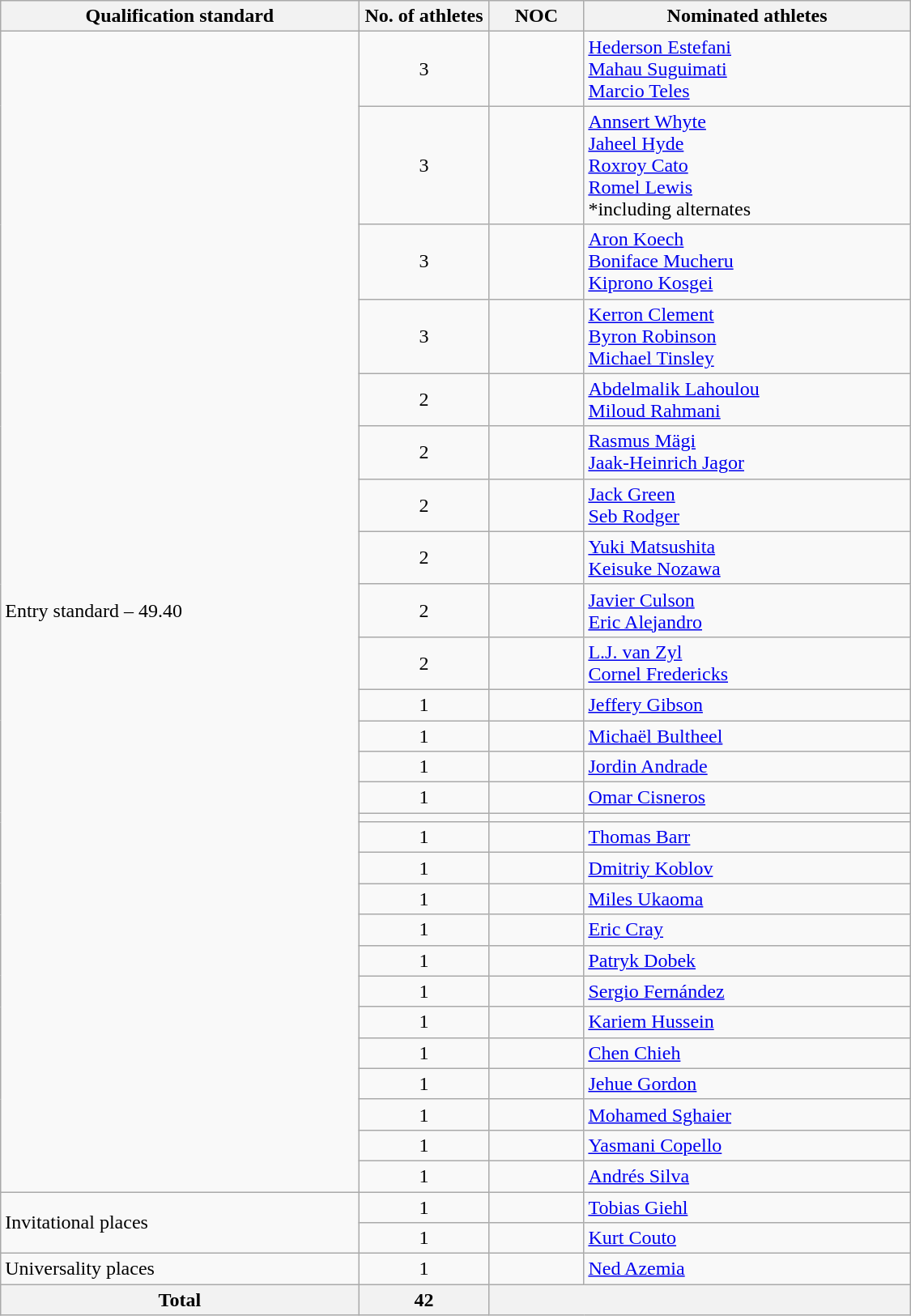<table class="wikitable"  style="text-align:left; width:750px;">
<tr>
<th>Qualification standard</th>
<th width=100>No. of athletes</th>
<th>NOC</th>
<th>Nominated athletes</th>
</tr>
<tr>
<td rowspan=27>Entry standard – 49.40</td>
<td style="text-align:center;">3</td>
<td></td>
<td><a href='#'>Hederson Estefani</a><br><a href='#'>Mahau Suguimati</a><br><a href='#'>Marcio Teles</a></td>
</tr>
<tr>
<td style="text-align:center;">3</td>
<td></td>
<td><a href='#'>Annsert Whyte</a><br><a href='#'>Jaheel Hyde</a><br><a href='#'>Roxroy Cato</a><br><a href='#'>Romel Lewis</a><br>*including alternates</td>
</tr>
<tr>
<td style="text-align:center;">3</td>
<td></td>
<td><a href='#'>Aron Koech</a><br><a href='#'>Boniface Mucheru</a><br><a href='#'>Kiprono Kosgei</a></td>
</tr>
<tr>
<td style="text-align:center;">3</td>
<td></td>
<td><a href='#'>Kerron Clement</a><br><a href='#'>Byron Robinson</a><br><a href='#'>Michael Tinsley</a></td>
</tr>
<tr>
<td style="text-align:center;">2</td>
<td></td>
<td><a href='#'>Abdelmalik Lahoulou</a><br><a href='#'>Miloud Rahmani</a></td>
</tr>
<tr>
<td style="text-align:center;">2</td>
<td></td>
<td><a href='#'>Rasmus Mägi</a><br><a href='#'>Jaak-Heinrich Jagor</a></td>
</tr>
<tr>
<td style="text-align:center;">2</td>
<td></td>
<td><a href='#'>Jack Green</a><br><a href='#'>Seb Rodger</a></td>
</tr>
<tr>
<td style="text-align:center;">2</td>
<td></td>
<td><a href='#'>Yuki Matsushita</a><br><a href='#'>Keisuke Nozawa</a></td>
</tr>
<tr>
<td style="text-align:center;">2</td>
<td></td>
<td><a href='#'>Javier Culson</a><br><a href='#'>Eric Alejandro</a></td>
</tr>
<tr>
<td style="text-align:center;">2</td>
<td></td>
<td><a href='#'>L.J. van Zyl</a><br><a href='#'>Cornel Fredericks</a></td>
</tr>
<tr>
<td style="text-align:center;">1</td>
<td></td>
<td><a href='#'>Jeffery Gibson</a></td>
</tr>
<tr>
<td style="text-align:center;">1</td>
<td></td>
<td><a href='#'>Michaël Bultheel</a></td>
</tr>
<tr>
<td style="text-align:center;">1</td>
<td></td>
<td><a href='#'>Jordin Andrade</a></td>
</tr>
<tr>
<td style="text-align:center;">1</td>
<td></td>
<td><a href='#'>Omar Cisneros</a></td>
</tr>
<tr>
<td></td>
<td></td>
</tr>
<tr>
<td style="text-align:center;">1</td>
<td></td>
<td><a href='#'>Thomas Barr</a></td>
</tr>
<tr>
<td style="text-align:center;">1</td>
<td></td>
<td><a href='#'>Dmitriy Koblov</a></td>
</tr>
<tr>
<td style="text-align:center;">1</td>
<td></td>
<td><a href='#'>Miles Ukaoma</a></td>
</tr>
<tr>
<td style="text-align:center;">1</td>
<td></td>
<td><a href='#'>Eric Cray</a></td>
</tr>
<tr>
<td style="text-align:center;">1</td>
<td></td>
<td><a href='#'>Patryk Dobek</a></td>
</tr>
<tr>
<td style="text-align:center;">1</td>
<td></td>
<td><a href='#'>Sergio Fernández</a></td>
</tr>
<tr>
<td style="text-align:center;">1</td>
<td></td>
<td><a href='#'>Kariem Hussein</a></td>
</tr>
<tr>
<td style="text-align:center;">1</td>
<td></td>
<td><a href='#'>Chen Chieh</a></td>
</tr>
<tr>
<td style="text-align:center;">1</td>
<td></td>
<td><a href='#'>Jehue Gordon</a></td>
</tr>
<tr>
<td style="text-align:center;">1</td>
<td></td>
<td><a href='#'>Mohamed Sghaier</a></td>
</tr>
<tr>
<td style="text-align:center;">1</td>
<td></td>
<td><a href='#'>Yasmani Copello</a></td>
</tr>
<tr>
<td style="text-align:center;">1</td>
<td></td>
<td><a href='#'>Andrés Silva</a></td>
</tr>
<tr>
<td rowspan=2>Invitational places</td>
<td style="text-align:center;">1</td>
<td></td>
<td><a href='#'>Tobias Giehl</a></td>
</tr>
<tr>
<td style="text-align:center;">1</td>
<td></td>
<td><a href='#'>Kurt Couto</a></td>
</tr>
<tr>
<td>Universality places</td>
<td style="text-align:center;">1</td>
<td></td>
<td><a href='#'>Ned Azemia</a></td>
</tr>
<tr>
<th>Total</th>
<th>42</th>
<th colspan=2></th>
</tr>
</table>
